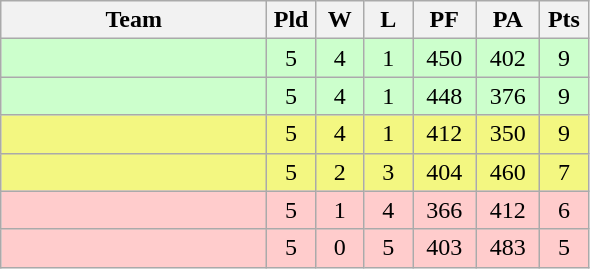<table class="wikitable" style="text-align:center;">
<tr>
<th width=170>Team</th>
<th width=25>Pld</th>
<th width=25>W</th>
<th width=25>L</th>
<th width=35>PF</th>
<th width=35>PA</th>
<th width=25>Pts</th>
</tr>
<tr bgcolor=#ccffcc>
<td align="left"></td>
<td>5</td>
<td>4</td>
<td>1</td>
<td>450</td>
<td>402</td>
<td>9</td>
</tr>
<tr bgcolor=#ccffcc>
<td align="left"></td>
<td>5</td>
<td>4</td>
<td>1</td>
<td>448</td>
<td>376</td>
<td>9</td>
</tr>
<tr bgcolor=#F3F781>
<td align="left"></td>
<td>5</td>
<td>4</td>
<td>1</td>
<td>412</td>
<td>350</td>
<td>9</td>
</tr>
<tr bgcolor=#F3F781>
<td align="left"></td>
<td>5</td>
<td>2</td>
<td>3</td>
<td>404</td>
<td>460</td>
<td>7</td>
</tr>
<tr bgcolor=#ffcccc>
<td align="left"></td>
<td>5</td>
<td>1</td>
<td>4</td>
<td>366</td>
<td>412</td>
<td>6</td>
</tr>
<tr bgcolor=#ffcccc>
<td align="left"></td>
<td>5</td>
<td>0</td>
<td>5</td>
<td>403</td>
<td>483</td>
<td>5</td>
</tr>
</table>
